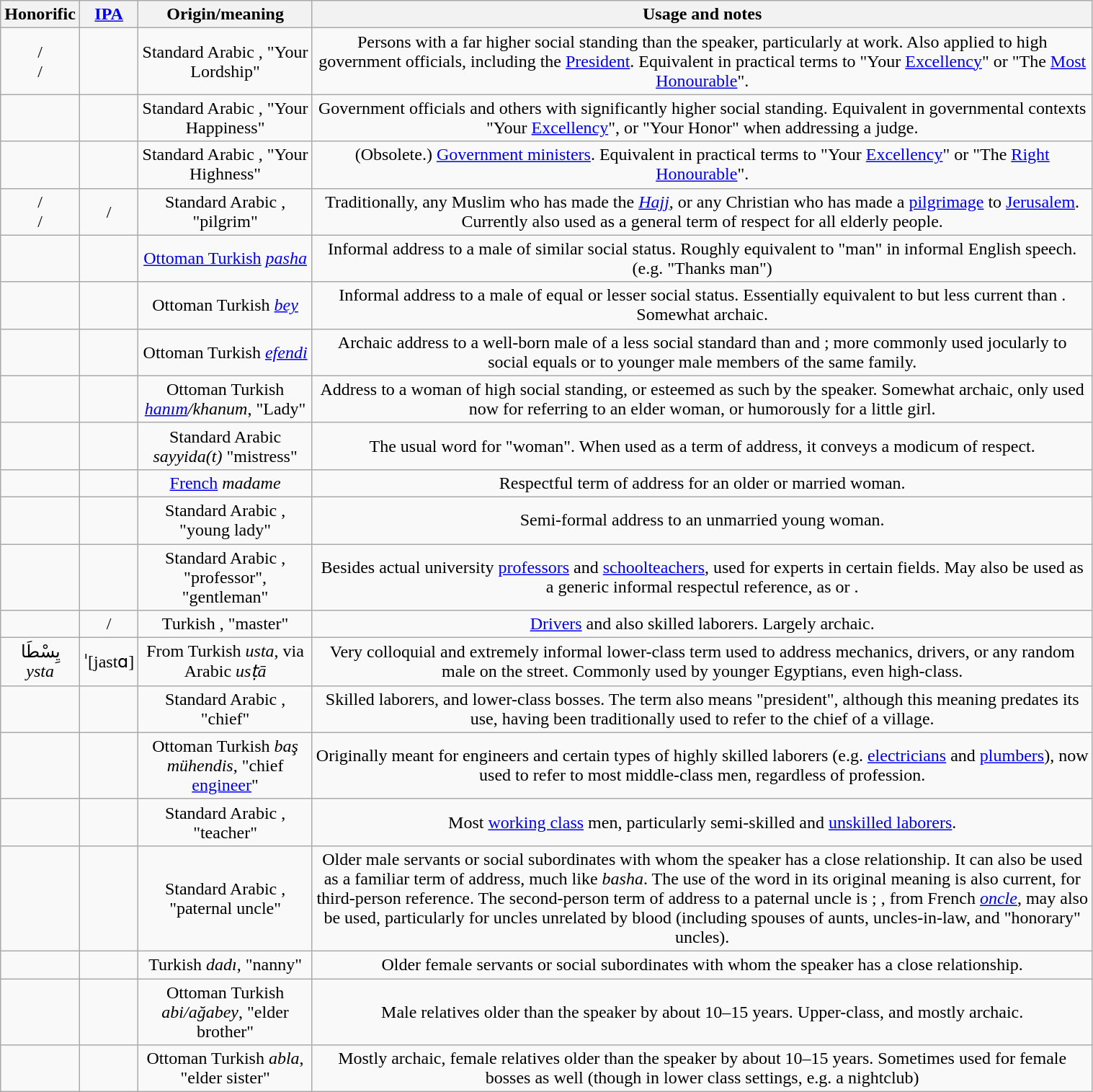<table class="wikitable" style="text-align:center; width:80%;">
<tr>
<th scope="col">Honorific</th>
<th scope="col"><a href='#'>IPA</a></th>
<th scope="col">Origin/meaning</th>
<th scope="col">Usage and notes</th>
</tr>
<tr>
<td>/<br>/</td>
<td></td>
<td>Standard Arabic <em></em>, "Your Lordship"</td>
<td>Persons with a far higher social standing than the speaker, particularly at work. Also applied to high government officials, including the <a href='#'>President</a>. Equivalent in practical terms to "Your <a href='#'>Excellency</a>" or "The <a href='#'>Most Honourable</a>".</td>
</tr>
<tr>
<td><br></td>
<td></td>
<td>Standard Arabic <em></em>, "Your Happiness"</td>
<td>Government officials and others with significantly higher social standing. Equivalent in governmental contexts "Your <a href='#'>Excellency</a>", or "Your Honor" when addressing a judge.</td>
</tr>
<tr>
<td><br></td>
<td></td>
<td>Standard Arabic <em></em>, "Your Highness"</td>
<td>(Obsolete.) <a href='#'>Government ministers</a>. Equivalent in practical terms to "Your <a href='#'>Excellency</a>" or "The <a href='#'>Right Honourable</a>".</td>
</tr>
<tr>
<td>/<br>/</td>
<td>/</td>
<td>Standard Arabic <a href='#'></a>, "pilgrim"</td>
<td>Traditionally, any Muslim who has made the <em><a href='#'>Hajj</a></em>, or any Christian who has made a <a href='#'>pilgrimage</a> to <a href='#'>Jerusalem</a>. Currently also used as a general term of respect for all elderly people.</td>
</tr>
<tr>
<td><br></td>
<td></td>
<td><a href='#'>Ottoman Turkish</a> <em><a href='#'>pasha</a></em></td>
<td>Informal address to a male of similar social status. Roughly equivalent to "man" in informal English speech. (e.g. "Thanks man")</td>
</tr>
<tr>
<td><br></td>
<td></td>
<td>Ottoman Turkish <em><a href='#'>bey</a></em></td>
<td>Informal address to a male of equal or lesser social status. Essentially equivalent to but less current than <em></em>. Somewhat archaic.</td>
</tr>
<tr>
<td><br></td>
<td></td>
<td>Ottoman Turkish <em><a href='#'>efendi</a></em></td>
<td>Archaic address to a well-born male of a less social standard than <em></em> and <em></em>; more commonly used jocularly to social equals or to younger male members of the same family.</td>
</tr>
<tr>
<td><br></td>
<td></td>
<td>Ottoman Turkish <em><a href='#'>hanım</a>/khanum</em>, "Lady"</td>
<td>Address to a woman of high social standing, or esteemed as such by the speaker. Somewhat archaic, only used now for referring to an elder woman, or humorously for a little girl.</td>
</tr>
<tr>
<td><br></td>
<td></td>
<td>Standard Arabic <em>sayyida(t)</em> "mistress"</td>
<td>The usual word for "woman". When used as a term of address, it conveys a modicum of respect.</td>
</tr>
<tr>
<td><br></td>
<td></td>
<td><a href='#'>French</a> <em>madame</em></td>
<td>Respectful term of address for an older or married woman.</td>
</tr>
<tr>
<td><br></td>
<td></td>
<td>Standard Arabic <em></em>, "young lady"</td>
<td>Semi-formal address to an unmarried young woman.</td>
</tr>
<tr>
<td><br></td>
<td></td>
<td>Standard Arabic <em></em>, "professor", "gentleman"</td>
<td>Besides actual university <a href='#'>professors</a> and <a href='#'>schoolteachers</a>, used for experts in certain fields. May also be used as a generic informal respectul reference, as <em></em> or <em></em>.</td>
</tr>
<tr>
<td><br></td>
<td>/</td>
<td>Turkish <em></em>, "master"</td>
<td><a href='#'>Drivers</a> and also skilled laborers. Largely archaic.</td>
</tr>
<tr>
<td>يِسْطَا<br><em>ysta</em></td>
<td>ˈ[jastɑ]</td>
<td>From Turkish <em>usta</em>, via Arabic <em>usṭā</em></td>
<td>Very colloquial and extremely informal lower-class term used to address mechanics, drivers, or any random male on the street. Commonly used by younger Egyptians, even high-class.</td>
</tr>
<tr>
<td><br></td>
<td></td>
<td>Standard Arabic <em></em>, "chief"</td>
<td>Skilled laborers, and lower-class bosses. The term also means "president", although this meaning predates its use, having been traditionally used to refer to the chief of a village.</td>
</tr>
<tr>
<td><br></td>
<td></td>
<td>Ottoman Turkish <em>baş mühendis</em>, "chief <a href='#'>engineer</a>"</td>
<td>Originally meant for engineers and certain types of highly skilled laborers (e.g. <a href='#'>electricians</a> and <a href='#'>plumbers</a>), now used to refer to most middle-class men, regardless of profession.</td>
</tr>
<tr>
<td><br></td>
<td></td>
<td>Standard Arabic <em></em>, "teacher"</td>
<td>Most <a href='#'>working class</a> men, particularly semi-skilled and <a href='#'>unskilled laborers</a>.</td>
</tr>
<tr>
<td><br></td>
<td></td>
<td>Standard Arabic <em></em>, "paternal uncle"</td>
<td>Older male servants or social subordinates with whom the speaker has a close relationship. It can also be used as a familiar term of address, much like <em>basha</em>. The use of the word in its original meaning is also current, for third-person reference. The second-person term of address to a paternal uncle is <em></em> ; <em></em> , from French <em><a href='#'>oncle</a></em>, may also be used, particularly for uncles unrelated by blood (including spouses of aunts, uncles-in-law, and "honorary" uncles).</td>
</tr>
<tr>
<td><br></td>
<td></td>
<td>Turkish <em>dadı</em>, "nanny"</td>
<td>Older female servants or social subordinates with whom the speaker has a close relationship.</td>
</tr>
<tr>
<td><br></td>
<td></td>
<td>Ottoman Turkish <em>abi/ağabey</em>, "elder brother"</td>
<td>Male relatives older than the speaker by about 10–15 years. Upper-class, and mostly archaic.</td>
</tr>
<tr>
<td><br></td>
<td></td>
<td>Ottoman Turkish <em>abla</em>, "elder sister"</td>
<td>Mostly archaic, female relatives older than the speaker by about 10–15 years. Sometimes used for female bosses as well (though in lower class settings, e.g. a nightclub)</td>
</tr>
</table>
